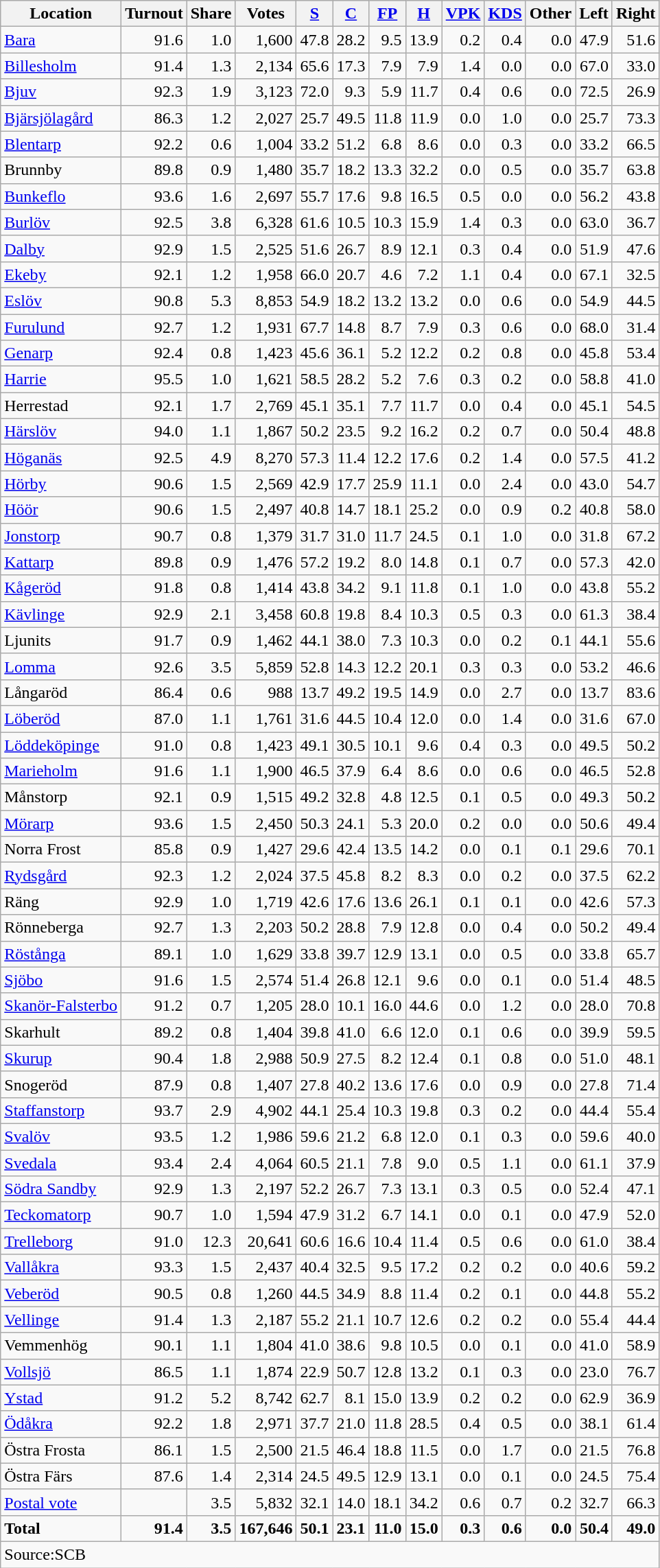<table class="wikitable sortable" style=text-align:right>
<tr>
<th>Location</th>
<th>Turnout</th>
<th>Share</th>
<th>Votes</th>
<th><a href='#'>S</a></th>
<th><a href='#'>C</a></th>
<th><a href='#'>FP</a></th>
<th><a href='#'>H</a></th>
<th><a href='#'>VPK</a></th>
<th><a href='#'>KDS</a></th>
<th>Other</th>
<th>Left</th>
<th>Right</th>
</tr>
<tr>
<td align=left><a href='#'>Bara</a></td>
<td>91.6</td>
<td>1.0</td>
<td>1,600</td>
<td>47.8</td>
<td>28.2</td>
<td>9.5</td>
<td>13.9</td>
<td>0.2</td>
<td>0.4</td>
<td>0.0</td>
<td>47.9</td>
<td>51.6</td>
</tr>
<tr>
<td align=left><a href='#'>Billesholm</a></td>
<td>91.4</td>
<td>1.3</td>
<td>2,134</td>
<td>65.6</td>
<td>17.3</td>
<td>7.9</td>
<td>7.9</td>
<td>1.4</td>
<td>0.0</td>
<td>0.0</td>
<td>67.0</td>
<td>33.0</td>
</tr>
<tr>
<td align=left><a href='#'>Bjuv</a></td>
<td>92.3</td>
<td>1.9</td>
<td>3,123</td>
<td>72.0</td>
<td>9.3</td>
<td>5.9</td>
<td>11.7</td>
<td>0.4</td>
<td>0.6</td>
<td>0.0</td>
<td>72.5</td>
<td>26.9</td>
</tr>
<tr>
<td align=left><a href='#'>Bjärsjölagård</a></td>
<td>86.3</td>
<td>1.2</td>
<td>2,027</td>
<td>25.7</td>
<td>49.5</td>
<td>11.8</td>
<td>11.9</td>
<td>0.0</td>
<td>1.0</td>
<td>0.0</td>
<td>25.7</td>
<td>73.3</td>
</tr>
<tr>
<td align=left><a href='#'>Blentarp</a></td>
<td>92.2</td>
<td>0.6</td>
<td>1,004</td>
<td>33.2</td>
<td>51.2</td>
<td>6.8</td>
<td>8.6</td>
<td>0.0</td>
<td>0.3</td>
<td>0.0</td>
<td>33.2</td>
<td>66.5</td>
</tr>
<tr>
<td align=left>Brunnby</td>
<td>89.8</td>
<td>0.9</td>
<td>1,480</td>
<td>35.7</td>
<td>18.2</td>
<td>13.3</td>
<td>32.2</td>
<td>0.0</td>
<td>0.5</td>
<td>0.0</td>
<td>35.7</td>
<td>63.8</td>
</tr>
<tr>
<td align=left><a href='#'>Bunkeflo</a></td>
<td>93.6</td>
<td>1.6</td>
<td>2,697</td>
<td>55.7</td>
<td>17.6</td>
<td>9.8</td>
<td>16.5</td>
<td>0.5</td>
<td>0.0</td>
<td>0.0</td>
<td>56.2</td>
<td>43.8</td>
</tr>
<tr>
<td align=left><a href='#'>Burlöv</a></td>
<td>92.5</td>
<td>3.8</td>
<td>6,328</td>
<td>61.6</td>
<td>10.5</td>
<td>10.3</td>
<td>15.9</td>
<td>1.4</td>
<td>0.3</td>
<td>0.0</td>
<td>63.0</td>
<td>36.7</td>
</tr>
<tr>
<td align=left><a href='#'>Dalby</a></td>
<td>92.9</td>
<td>1.5</td>
<td>2,525</td>
<td>51.6</td>
<td>26.7</td>
<td>8.9</td>
<td>12.1</td>
<td>0.3</td>
<td>0.4</td>
<td>0.0</td>
<td>51.9</td>
<td>47.6</td>
</tr>
<tr>
<td align=left><a href='#'>Ekeby</a></td>
<td>92.1</td>
<td>1.2</td>
<td>1,958</td>
<td>66.0</td>
<td>20.7</td>
<td>4.6</td>
<td>7.2</td>
<td>1.1</td>
<td>0.4</td>
<td>0.0</td>
<td>67.1</td>
<td>32.5</td>
</tr>
<tr>
<td align=left><a href='#'>Eslöv</a></td>
<td>90.8</td>
<td>5.3</td>
<td>8,853</td>
<td>54.9</td>
<td>18.2</td>
<td>13.2</td>
<td>13.2</td>
<td>0.0</td>
<td>0.6</td>
<td>0.0</td>
<td>54.9</td>
<td>44.5</td>
</tr>
<tr>
<td align=left><a href='#'>Furulund</a></td>
<td>92.7</td>
<td>1.2</td>
<td>1,931</td>
<td>67.7</td>
<td>14.8</td>
<td>8.7</td>
<td>7.9</td>
<td>0.3</td>
<td>0.6</td>
<td>0.0</td>
<td>68.0</td>
<td>31.4</td>
</tr>
<tr>
<td align=left><a href='#'>Genarp</a></td>
<td>92.4</td>
<td>0.8</td>
<td>1,423</td>
<td>45.6</td>
<td>36.1</td>
<td>5.2</td>
<td>12.2</td>
<td>0.2</td>
<td>0.8</td>
<td>0.0</td>
<td>45.8</td>
<td>53.4</td>
</tr>
<tr>
<td align=left><a href='#'>Harrie</a></td>
<td>95.5</td>
<td>1.0</td>
<td>1,621</td>
<td>58.5</td>
<td>28.2</td>
<td>5.2</td>
<td>7.6</td>
<td>0.3</td>
<td>0.2</td>
<td>0.0</td>
<td>58.8</td>
<td>41.0</td>
</tr>
<tr>
<td align=left>Herrestad</td>
<td>92.1</td>
<td>1.7</td>
<td>2,769</td>
<td>45.1</td>
<td>35.1</td>
<td>7.7</td>
<td>11.7</td>
<td>0.0</td>
<td>0.4</td>
<td>0.0</td>
<td>45.1</td>
<td>54.5</td>
</tr>
<tr>
<td align=left><a href='#'>Härslöv</a></td>
<td>94.0</td>
<td>1.1</td>
<td>1,867</td>
<td>50.2</td>
<td>23.5</td>
<td>9.2</td>
<td>16.2</td>
<td>0.2</td>
<td>0.7</td>
<td>0.0</td>
<td>50.4</td>
<td>48.8</td>
</tr>
<tr>
<td align=left><a href='#'>Höganäs</a></td>
<td>92.5</td>
<td>4.9</td>
<td>8,270</td>
<td>57.3</td>
<td>11.4</td>
<td>12.2</td>
<td>17.6</td>
<td>0.2</td>
<td>1.4</td>
<td>0.0</td>
<td>57.5</td>
<td>41.2</td>
</tr>
<tr>
<td align=left><a href='#'>Hörby</a></td>
<td>90.6</td>
<td>1.5</td>
<td>2,569</td>
<td>42.9</td>
<td>17.7</td>
<td>25.9</td>
<td>11.1</td>
<td>0.0</td>
<td>2.4</td>
<td>0.0</td>
<td>43.0</td>
<td>54.7</td>
</tr>
<tr>
<td align=left><a href='#'>Höör</a></td>
<td>90.6</td>
<td>1.5</td>
<td>2,497</td>
<td>40.8</td>
<td>14.7</td>
<td>18.1</td>
<td>25.2</td>
<td>0.0</td>
<td>0.9</td>
<td>0.2</td>
<td>40.8</td>
<td>58.0</td>
</tr>
<tr>
<td align=left><a href='#'>Jonstorp</a></td>
<td>90.7</td>
<td>0.8</td>
<td>1,379</td>
<td>31.7</td>
<td>31.0</td>
<td>11.7</td>
<td>24.5</td>
<td>0.1</td>
<td>1.0</td>
<td>0.0</td>
<td>31.8</td>
<td>67.2</td>
</tr>
<tr>
<td align=left><a href='#'>Kattarp</a></td>
<td>89.8</td>
<td>0.9</td>
<td>1,476</td>
<td>57.2</td>
<td>19.2</td>
<td>8.0</td>
<td>14.8</td>
<td>0.1</td>
<td>0.7</td>
<td>0.0</td>
<td>57.3</td>
<td>42.0</td>
</tr>
<tr>
<td align=left><a href='#'>Kågeröd</a></td>
<td>91.8</td>
<td>0.8</td>
<td>1,414</td>
<td>43.8</td>
<td>34.2</td>
<td>9.1</td>
<td>11.8</td>
<td>0.1</td>
<td>1.0</td>
<td>0.0</td>
<td>43.8</td>
<td>55.2</td>
</tr>
<tr>
<td align=left><a href='#'>Kävlinge</a></td>
<td>92.9</td>
<td>2.1</td>
<td>3,458</td>
<td>60.8</td>
<td>19.8</td>
<td>8.4</td>
<td>10.3</td>
<td>0.5</td>
<td>0.3</td>
<td>0.0</td>
<td>61.3</td>
<td>38.4</td>
</tr>
<tr>
<td align=left>Ljunits</td>
<td>91.7</td>
<td>0.9</td>
<td>1,462</td>
<td>44.1</td>
<td>38.0</td>
<td>7.3</td>
<td>10.3</td>
<td>0.0</td>
<td>0.2</td>
<td>0.1</td>
<td>44.1</td>
<td>55.6</td>
</tr>
<tr>
<td align=left><a href='#'>Lomma</a></td>
<td>92.6</td>
<td>3.5</td>
<td>5,859</td>
<td>52.8</td>
<td>14.3</td>
<td>12.2</td>
<td>20.1</td>
<td>0.3</td>
<td>0.3</td>
<td>0.0</td>
<td>53.2</td>
<td>46.6</td>
</tr>
<tr>
<td align=left>Långaröd</td>
<td>86.4</td>
<td>0.6</td>
<td>988</td>
<td>13.7</td>
<td>49.2</td>
<td>19.5</td>
<td>14.9</td>
<td>0.0</td>
<td>2.7</td>
<td>0.0</td>
<td>13.7</td>
<td>83.6</td>
</tr>
<tr>
<td align=left><a href='#'>Löberöd</a></td>
<td>87.0</td>
<td>1.1</td>
<td>1,761</td>
<td>31.6</td>
<td>44.5</td>
<td>10.4</td>
<td>12.0</td>
<td>0.0</td>
<td>1.4</td>
<td>0.0</td>
<td>31.6</td>
<td>67.0</td>
</tr>
<tr>
<td align=left><a href='#'>Löddeköpinge</a></td>
<td>91.0</td>
<td>0.8</td>
<td>1,423</td>
<td>49.1</td>
<td>30.5</td>
<td>10.1</td>
<td>9.6</td>
<td>0.4</td>
<td>0.3</td>
<td>0.0</td>
<td>49.5</td>
<td>50.2</td>
</tr>
<tr>
<td align=left><a href='#'>Marieholm</a></td>
<td>91.6</td>
<td>1.1</td>
<td>1,900</td>
<td>46.5</td>
<td>37.9</td>
<td>6.4</td>
<td>8.6</td>
<td>0.0</td>
<td>0.6</td>
<td>0.0</td>
<td>46.5</td>
<td>52.8</td>
</tr>
<tr>
<td align=left>Månstorp</td>
<td>92.1</td>
<td>0.9</td>
<td>1,515</td>
<td>49.2</td>
<td>32.8</td>
<td>4.8</td>
<td>12.5</td>
<td>0.1</td>
<td>0.5</td>
<td>0.0</td>
<td>49.3</td>
<td>50.2</td>
</tr>
<tr>
<td align=left><a href='#'>Mörarp</a></td>
<td>93.6</td>
<td>1.5</td>
<td>2,450</td>
<td>50.3</td>
<td>24.1</td>
<td>5.3</td>
<td>20.0</td>
<td>0.2</td>
<td>0.0</td>
<td>0.0</td>
<td>50.6</td>
<td>49.4</td>
</tr>
<tr>
<td align=left>Norra Frost</td>
<td>85.8</td>
<td>0.9</td>
<td>1,427</td>
<td>29.6</td>
<td>42.4</td>
<td>13.5</td>
<td>14.2</td>
<td>0.0</td>
<td>0.1</td>
<td>0.1</td>
<td>29.6</td>
<td>70.1</td>
</tr>
<tr>
<td align=left><a href='#'>Rydsgård</a></td>
<td>92.3</td>
<td>1.2</td>
<td>2,024</td>
<td>37.5</td>
<td>45.8</td>
<td>8.2</td>
<td>8.3</td>
<td>0.0</td>
<td>0.2</td>
<td>0.0</td>
<td>37.5</td>
<td>62.2</td>
</tr>
<tr>
<td align=left>Räng</td>
<td>92.9</td>
<td>1.0</td>
<td>1,719</td>
<td>42.6</td>
<td>17.6</td>
<td>13.6</td>
<td>26.1</td>
<td>0.1</td>
<td>0.1</td>
<td>0.0</td>
<td>42.6</td>
<td>57.3</td>
</tr>
<tr>
<td align=left>Rönneberga</td>
<td>92.7</td>
<td>1.3</td>
<td>2,203</td>
<td>50.2</td>
<td>28.8</td>
<td>7.9</td>
<td>12.8</td>
<td>0.0</td>
<td>0.4</td>
<td>0.0</td>
<td>50.2</td>
<td>49.4</td>
</tr>
<tr>
<td align=left><a href='#'>Röstånga</a></td>
<td>89.1</td>
<td>1.0</td>
<td>1,629</td>
<td>33.8</td>
<td>39.7</td>
<td>12.9</td>
<td>13.1</td>
<td>0.0</td>
<td>0.5</td>
<td>0.0</td>
<td>33.8</td>
<td>65.7</td>
</tr>
<tr>
<td align=left><a href='#'>Sjöbo</a></td>
<td>91.6</td>
<td>1.5</td>
<td>2,574</td>
<td>51.4</td>
<td>26.8</td>
<td>12.1</td>
<td>9.6</td>
<td>0.0</td>
<td>0.1</td>
<td>0.0</td>
<td>51.4</td>
<td>48.5</td>
</tr>
<tr>
<td align=left><a href='#'>Skanör-Falsterbo</a></td>
<td>91.2</td>
<td>0.7</td>
<td>1,205</td>
<td>28.0</td>
<td>10.1</td>
<td>16.0</td>
<td>44.6</td>
<td>0.0</td>
<td>1.2</td>
<td>0.0</td>
<td>28.0</td>
<td>70.8</td>
</tr>
<tr>
<td align=left>Skarhult</td>
<td>89.2</td>
<td>0.8</td>
<td>1,404</td>
<td>39.8</td>
<td>41.0</td>
<td>6.6</td>
<td>12.0</td>
<td>0.1</td>
<td>0.6</td>
<td>0.0</td>
<td>39.9</td>
<td>59.5</td>
</tr>
<tr>
<td align=left><a href='#'>Skurup</a></td>
<td>90.4</td>
<td>1.8</td>
<td>2,988</td>
<td>50.9</td>
<td>27.5</td>
<td>8.2</td>
<td>12.4</td>
<td>0.1</td>
<td>0.8</td>
<td>0.0</td>
<td>51.0</td>
<td>48.1</td>
</tr>
<tr>
<td align=left>Snogeröd</td>
<td>87.9</td>
<td>0.8</td>
<td>1,407</td>
<td>27.8</td>
<td>40.2</td>
<td>13.6</td>
<td>17.6</td>
<td>0.0</td>
<td>0.9</td>
<td>0.0</td>
<td>27.8</td>
<td>71.4</td>
</tr>
<tr>
<td align=left><a href='#'>Staffanstorp</a></td>
<td>93.7</td>
<td>2.9</td>
<td>4,902</td>
<td>44.1</td>
<td>25.4</td>
<td>10.3</td>
<td>19.8</td>
<td>0.3</td>
<td>0.2</td>
<td>0.0</td>
<td>44.4</td>
<td>55.4</td>
</tr>
<tr>
<td align=left><a href='#'>Svalöv</a></td>
<td>93.5</td>
<td>1.2</td>
<td>1,986</td>
<td>59.6</td>
<td>21.2</td>
<td>6.8</td>
<td>12.0</td>
<td>0.1</td>
<td>0.3</td>
<td>0.0</td>
<td>59.6</td>
<td>40.0</td>
</tr>
<tr>
<td align=left><a href='#'>Svedala</a></td>
<td>93.4</td>
<td>2.4</td>
<td>4,064</td>
<td>60.5</td>
<td>21.1</td>
<td>7.8</td>
<td>9.0</td>
<td>0.5</td>
<td>1.1</td>
<td>0.0</td>
<td>61.1</td>
<td>37.9</td>
</tr>
<tr>
<td align=left><a href='#'>Södra Sandby</a></td>
<td>92.9</td>
<td>1.3</td>
<td>2,197</td>
<td>52.2</td>
<td>26.7</td>
<td>7.3</td>
<td>13.1</td>
<td>0.3</td>
<td>0.5</td>
<td>0.0</td>
<td>52.4</td>
<td>47.1</td>
</tr>
<tr>
<td align=left><a href='#'>Teckomatorp</a></td>
<td>90.7</td>
<td>1.0</td>
<td>1,594</td>
<td>47.9</td>
<td>31.2</td>
<td>6.7</td>
<td>14.1</td>
<td>0.0</td>
<td>0.1</td>
<td>0.0</td>
<td>47.9</td>
<td>52.0</td>
</tr>
<tr>
<td align=left><a href='#'>Trelleborg</a></td>
<td>91.0</td>
<td>12.3</td>
<td>20,641</td>
<td>60.6</td>
<td>16.6</td>
<td>10.4</td>
<td>11.4</td>
<td>0.5</td>
<td>0.6</td>
<td>0.0</td>
<td>61.0</td>
<td>38.4</td>
</tr>
<tr>
<td align=left><a href='#'>Vallåkra</a></td>
<td>93.3</td>
<td>1.5</td>
<td>2,437</td>
<td>40.4</td>
<td>32.5</td>
<td>9.5</td>
<td>17.2</td>
<td>0.2</td>
<td>0.2</td>
<td>0.0</td>
<td>40.6</td>
<td>59.2</td>
</tr>
<tr>
<td align=left><a href='#'>Veberöd</a></td>
<td>90.5</td>
<td>0.8</td>
<td>1,260</td>
<td>44.5</td>
<td>34.9</td>
<td>8.8</td>
<td>11.4</td>
<td>0.2</td>
<td>0.1</td>
<td>0.0</td>
<td>44.8</td>
<td>55.2</td>
</tr>
<tr>
<td align=left><a href='#'>Vellinge</a></td>
<td>91.4</td>
<td>1.3</td>
<td>2,187</td>
<td>55.2</td>
<td>21.1</td>
<td>10.7</td>
<td>12.6</td>
<td>0.2</td>
<td>0.2</td>
<td>0.0</td>
<td>55.4</td>
<td>44.4</td>
</tr>
<tr>
<td align=left>Vemmenhög</td>
<td>90.1</td>
<td>1.1</td>
<td>1,804</td>
<td>41.0</td>
<td>38.6</td>
<td>9.8</td>
<td>10.5</td>
<td>0.0</td>
<td>0.1</td>
<td>0.0</td>
<td>41.0</td>
<td>58.9</td>
</tr>
<tr>
<td align=left><a href='#'>Vollsjö</a></td>
<td>86.5</td>
<td>1.1</td>
<td>1,874</td>
<td>22.9</td>
<td>50.7</td>
<td>12.8</td>
<td>13.2</td>
<td>0.1</td>
<td>0.3</td>
<td>0.0</td>
<td>23.0</td>
<td>76.7</td>
</tr>
<tr>
<td align=left><a href='#'>Ystad</a></td>
<td>91.2</td>
<td>5.2</td>
<td>8,742</td>
<td>62.7</td>
<td>8.1</td>
<td>15.0</td>
<td>13.9</td>
<td>0.2</td>
<td>0.2</td>
<td>0.0</td>
<td>62.9</td>
<td>36.9</td>
</tr>
<tr>
<td align=left><a href='#'>Ödåkra</a></td>
<td>92.2</td>
<td>1.8</td>
<td>2,971</td>
<td>37.7</td>
<td>21.0</td>
<td>11.8</td>
<td>28.5</td>
<td>0.4</td>
<td>0.5</td>
<td>0.0</td>
<td>38.1</td>
<td>61.4</td>
</tr>
<tr>
<td align=left>Östra Frosta</td>
<td>86.1</td>
<td>1.5</td>
<td>2,500</td>
<td>21.5</td>
<td>46.4</td>
<td>18.8</td>
<td>11.5</td>
<td>0.0</td>
<td>1.7</td>
<td>0.0</td>
<td>21.5</td>
<td>76.8</td>
</tr>
<tr>
<td align=left>Östra Färs</td>
<td>87.6</td>
<td>1.4</td>
<td>2,314</td>
<td>24.5</td>
<td>49.5</td>
<td>12.9</td>
<td>13.1</td>
<td>0.0</td>
<td>0.1</td>
<td>0.0</td>
<td>24.5</td>
<td>75.4</td>
</tr>
<tr>
<td align=left><a href='#'>Postal vote</a></td>
<td></td>
<td>3.5</td>
<td>5,832</td>
<td>32.1</td>
<td>14.0</td>
<td>18.1</td>
<td>34.2</td>
<td>0.6</td>
<td>0.7</td>
<td>0.2</td>
<td>32.7</td>
<td>66.3</td>
</tr>
<tr>
<td align=left><strong>Total</strong></td>
<td><strong>91.4</strong></td>
<td><strong>3.5</strong></td>
<td><strong>167,646</strong></td>
<td><strong>50.1</strong></td>
<td><strong>23.1</strong></td>
<td><strong>11.0</strong></td>
<td><strong>15.0</strong></td>
<td><strong>0.3</strong></td>
<td><strong>0.6</strong></td>
<td><strong>0.0</strong></td>
<td><strong>50.4</strong></td>
<td><strong>49.0</strong></td>
</tr>
<tr>
<td align=left colspan=13>Source:SCB </td>
</tr>
</table>
